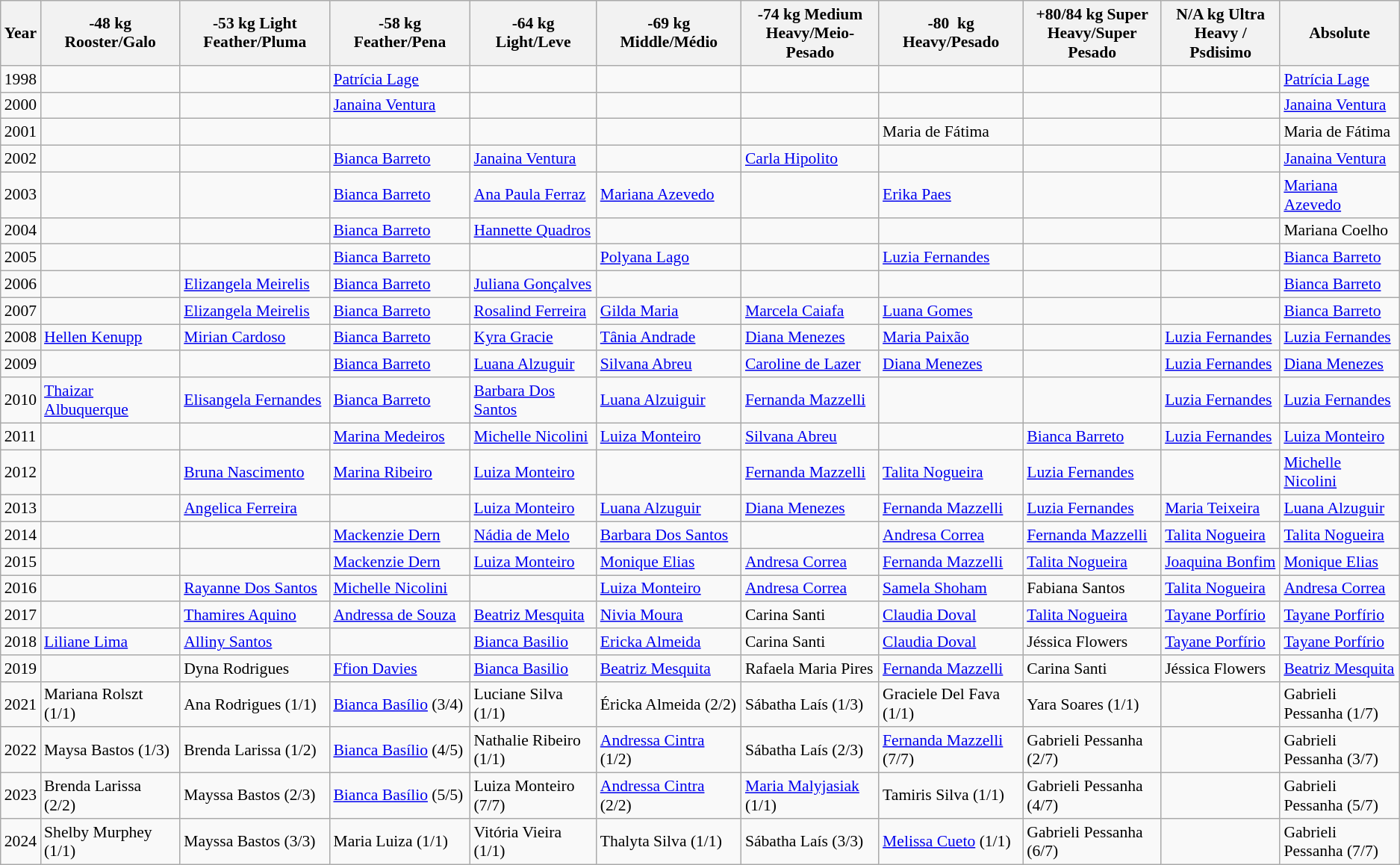<table class="wikitable sortable" style="font-size: 90%">
<tr>
<th>Year</th>
<th width=300>-48 kg Rooster/Galo</th>
<th width=300>-53 kg Light Feather/Pluma</th>
<th width=300>-58 kg Feather/Pena</th>
<th width=300>-64 kg Light/Leve</th>
<th width=300>-69 kg Middle/Médio</th>
<th width=300>-74 kg Medium Heavy/Meio-Pesado</th>
<th width=300>-80  kg Heavy/Pesado</th>
<th width=300>+80/84 kg Super Heavy/Super Pesado</th>
<th width=300>N/A kg Ultra Heavy / Psdisimo</th>
<th width=300>Absolute</th>
</tr>
<tr>
<td>1998</td>
<td></td>
<td></td>
<td> <a href='#'>Patrícia Lage</a> </td>
<td></td>
<td></td>
<td></td>
<td></td>
<td></td>
<td></td>
<td> <a href='#'>Patrícia Lage</a> </td>
</tr>
<tr>
<td>2000</td>
<td></td>
<td></td>
<td> <a href='#'>Janaina Ventura</a> </td>
<td></td>
<td></td>
<td></td>
<td></td>
<td></td>
<td></td>
<td> <a href='#'>Janaina Ventura</a> </td>
</tr>
<tr>
<td>2001</td>
<td></td>
<td></td>
<td></td>
<td></td>
<td></td>
<td></td>
<td> Maria de Fátima </td>
<td></td>
<td></td>
<td> Maria de Fátima </td>
</tr>
<tr>
<td>2002</td>
<td></td>
<td></td>
<td> <a href='#'>Bianca Barreto</a> </td>
<td> <a href='#'>Janaina Ventura</a> </td>
<td></td>
<td> <a href='#'>Carla Hipolito</a> </td>
<td></td>
<td></td>
<td></td>
<td> <a href='#'>Janaina Ventura</a> </td>
</tr>
<tr>
<td>2003</td>
<td></td>
<td></td>
<td> <a href='#'>Bianca Barreto</a> </td>
<td> <a href='#'>Ana Paula Ferraz</a> </td>
<td> <a href='#'>Mariana Azevedo</a> </td>
<td></td>
<td> <a href='#'>Erika Paes</a> </td>
<td></td>
<td></td>
<td> <a href='#'>Mariana Azevedo</a> </td>
</tr>
<tr>
<td>2004</td>
<td></td>
<td></td>
<td> <a href='#'>Bianca Barreto</a> </td>
<td> <a href='#'>Hannette Quadros</a> </td>
<td></td>
<td></td>
<td></td>
<td></td>
<td></td>
<td> Mariana Coelho </td>
</tr>
<tr>
<td>2005</td>
<td></td>
<td></td>
<td> <a href='#'>Bianca Barreto</a> </td>
<td></td>
<td> <a href='#'>Polyana Lago</a> </td>
<td></td>
<td> <a href='#'>Luzia Fernandes</a> </td>
<td></td>
<td></td>
<td> <a href='#'>Bianca Barreto</a></td>
</tr>
<tr>
<td>2006</td>
<td></td>
<td> <a href='#'>Elizangela Meirelis</a> </td>
<td> <a href='#'>Bianca Barreto</a> </td>
<td> <a href='#'>Juliana Gonçalves</a> </td>
<td></td>
<td></td>
<td></td>
<td></td>
<td></td>
<td> <a href='#'>Bianca Barreto</a></td>
</tr>
<tr>
<td>2007</td>
<td></td>
<td> <a href='#'>Elizangela Meirelis</a> </td>
<td> <a href='#'>Bianca Barreto</a> </td>
<td> <a href='#'>Rosalind Ferreira</a> </td>
<td> <a href='#'>Gilda Maria</a> </td>
<td> <a href='#'>Marcela Caiafa</a> </td>
<td> <a href='#'>Luana Gomes</a></td>
<td></td>
<td></td>
<td> <a href='#'>Bianca Barreto</a></td>
</tr>
<tr>
<td>2008</td>
<td> <a href='#'>Hellen Kenupp</a> </td>
<td> <a href='#'>Mirian Cardoso</a> </td>
<td> <a href='#'>Bianca Barreto</a> </td>
<td> <a href='#'>Kyra Gracie</a> </td>
<td> <a href='#'>Tânia Andrade</a> </td>
<td> <a href='#'>Diana Menezes</a> </td>
<td> <a href='#'>Maria Paixão</a></td>
<td></td>
<td> <a href='#'>Luzia Fernandes</a></td>
<td> <a href='#'>Luzia Fernandes</a></td>
</tr>
<tr>
<td>2009</td>
<td></td>
<td></td>
<td> <a href='#'>Bianca Barreto</a> </td>
<td> <a href='#'>Luana Alzuguir</a> </td>
<td> <a href='#'>Silvana Abreu</a> </td>
<td> <a href='#'>Caroline de Lazer</a> </td>
<td> <a href='#'>Diana Menezes</a></td>
<td></td>
<td> <a href='#'>Luzia Fernandes</a></td>
<td> <a href='#'>Diana Menezes</a></td>
</tr>
<tr>
<td>2010</td>
<td> <a href='#'>Thaizar Albuquerque</a> </td>
<td> <a href='#'>Elisangela Fernandes</a> </td>
<td> <a href='#'>Bianca Barreto</a> </td>
<td> <a href='#'>Barbara Dos Santos</a> </td>
<td> <a href='#'>Luana Alzuiguir</a> </td>
<td> <a href='#'>Fernanda Mazzelli</a> </td>
<td></td>
<td></td>
<td> <a href='#'>Luzia Fernandes</a></td>
<td> <a href='#'>Luzia Fernandes</a></td>
</tr>
<tr>
<td>2011</td>
<td></td>
<td></td>
<td> <a href='#'>Marina Medeiros</a> </td>
<td> <a href='#'>Michelle Nicolini</a> </td>
<td> <a href='#'>Luiza Monteiro</a> </td>
<td> <a href='#'>Silvana Abreu</a> </td>
<td></td>
<td> <a href='#'>Bianca Barreto</a></td>
<td> <a href='#'>Luzia Fernandes</a></td>
<td> <a href='#'>Luiza Monteiro</a></td>
</tr>
<tr>
<td>2012</td>
<td></td>
<td> <a href='#'>Bruna Nascimento</a> </td>
<td> <a href='#'>Marina Ribeiro </a> </td>
<td> <a href='#'>Luiza Monteiro </a> </td>
<td></td>
<td> <a href='#'>Fernanda Mazzelli </a> </td>
<td> <a href='#'>Talita Nogueira</a></td>
<td> <a href='#'>Luzia Fernandes</a></td>
<td></td>
<td> <a href='#'>Michelle Nicolini</a></td>
</tr>
<tr>
<td>2013</td>
<td></td>
<td> <a href='#'>Angelica Ferreira</a> </td>
<td></td>
<td> <a href='#'>Luiza Monteiro </a> </td>
<td> <a href='#'>Luana Alzuguir </a> </td>
<td> <a href='#'>Diana Menezes </a> </td>
<td> <a href='#'>Fernanda Mazzelli </a></td>
<td> <a href='#'>Luzia Fernandes </a></td>
<td> <a href='#'>Maria Teixeira</a></td>
<td> <a href='#'>Luana Alzuguir</a></td>
</tr>
<tr>
<td>2014</td>
<td></td>
<td></td>
<td> <a href='#'>Mackenzie Dern</a> </td>
<td> <a href='#'>Nádia de Melo</a> </td>
<td> <a href='#'>Barbara Dos Santos </a> </td>
<td></td>
<td> <a href='#'>Andresa Correa </a></td>
<td> <a href='#'>Fernanda Mazzelli </a></td>
<td> <a href='#'>Talita Nogueira </a></td>
<td> <a href='#'>Talita Nogueira</a></td>
</tr>
<tr>
<td>2015</td>
<td></td>
<td></td>
<td> <a href='#'>Mackenzie Dern</a> </td>
<td> <a href='#'>Luiza Monteiro</a> </td>
<td> <a href='#'>Monique Elias </a> </td>
<td> <a href='#'>Andresa Correa </a></td>
<td> <a href='#'>Fernanda Mazzelli  </a></td>
<td> <a href='#'>Talita Nogueira</a></td>
<td> <a href='#'>Joaquina Bonfim  </a></td>
<td> <a href='#'>Monique Elias</a></td>
</tr>
<tr>
<td>2016</td>
<td></td>
<td> <a href='#'>Rayanne Dos Santos</a> </td>
<td> <a href='#'>Michelle Nicolini </a> </td>
<td></td>
<td> <a href='#'>Luiza Monteiro </a> </td>
<td> <a href='#'>Andresa Correa </a></td>
<td> <a href='#'>Samela Shoham </a></td>
<td> Fabiana Santos </td>
<td> <a href='#'>Talita Nogueira </a></td>
<td> <a href='#'>Andresa Correa</a></td>
</tr>
<tr Liliane dos Reis Lima>
<td>2017</td>
<td></td>
<td> <a href='#'>Thamires Aquino</a> </td>
<td> <a href='#'>Andressa de Souza </a> </td>
<td> <a href='#'>Beatriz Mesquita</a> </td>
<td> <a href='#'>Nivia Moura</a> </td>
<td> Carina Santi</td>
<td> <a href='#'>Claudia Doval</a> </td>
<td> <a href='#'>Talita Nogueira</a></td>
<td> <a href='#'>Tayane Porfírio</a> </td>
<td> <a href='#'>Tayane Porfírio</a></td>
</tr>
<tr>
<td>2018</td>
<td> <a href='#'>Liliane Lima</a> </td>
<td> <a href='#'>Alliny Santos</a> </td>
<td></td>
<td> <a href='#'>Bianca Basilio </a>  </td>
<td><a href='#'>Ericka Almeida</a> </td>
<td>  Carina Santi </td>
<td> <a href='#'>Claudia Doval </a> </td>
<td> Jéssica Flowers </td>
<td> <a href='#'>Tayane Porfírio</a> </td>
<td> <a href='#'>Tayane Porfírio</a> </td>
</tr>
<tr>
<td>2019</td>
<td></td>
<td> Dyna Rodrigues </td>
<td> <a href='#'>Ffion Davies</a> </td>
<td> <a href='#'>Bianca Basilio</a>  </td>
<td> <a href='#'>Beatriz Mesquita</a> </td>
<td>  Rafaela Maria Pires </td>
<td> <a href='#'>Fernanda Mazzelli</a> </td>
<td> Carina Santi </td>
<td> Jéssica Flowers </td>
<td> <a href='#'>Beatriz Mesquita</a> </td>
</tr>
<tr>
<td>2021</td>
<td> Mariana Rolszt (1/1)</td>
<td> Ana Rodrigues (1/1)</td>
<td> <a href='#'>Bianca Basílio</a> (3/4)</td>
<td> Luciane Silva (1/1)</td>
<td> Éricka Almeida (2/2)</td>
<td> Sábatha Laís (1/3)</td>
<td> Graciele Del Fava (1/1)</td>
<td> Yara Soares (1/1)</td>
<td></td>
<td> Gabrieli Pessanha (1/7)</td>
</tr>
<tr>
<td>2022</td>
<td> Maysa Bastos (1/3)</td>
<td> Brenda Larissa (1/2)</td>
<td> <a href='#'>Bianca Basílio</a> (4/5)</td>
<td> Nathalie Ribeiro (1/1)</td>
<td> <a href='#'>Andressa Cintra</a> (1/2)</td>
<td> Sábatha Laís (2/3)</td>
<td> <a href='#'>Fernanda Mazzelli</a> (7/7)</td>
<td> Gabrieli Pessanha (2/7)</td>
<td></td>
<td> Gabrieli Pessanha (3/7)</td>
</tr>
<tr>
<td>2023</td>
<td> Brenda Larissa (2/2)</td>
<td> Mayssa Bastos (2/3)</td>
<td> <a href='#'>Bianca Basílio</a> (5/5)</td>
<td> Luiza Monteiro (7/7)</td>
<td> <a href='#'>Andressa Cintra</a> (2/2)</td>
<td> <a href='#'>Maria Malyjasiak</a> (1/1)</td>
<td> Tamiris Silva (1/1)</td>
<td> Gabrieli Pessanha (4/7)</td>
<td></td>
<td> Gabrieli Pessanha (5/7)</td>
</tr>
<tr>
<td>2024</td>
<td> Shelby Murphey (1/1)</td>
<td> Mayssa Bastos (3/3)</td>
<td> Maria Luiza (1/1)</td>
<td> Vitória Vieira (1/1)</td>
<td> Thalyta Silva (1/1)</td>
<td> Sábatha Laís (3/3)</td>
<td> <a href='#'>Melissa Cueto</a> (1/1)</td>
<td> Gabrieli Pessanha (6/7)</td>
<td></td>
<td> Gabrieli Pessanha (7/7)</td>
</tr>
</table>
